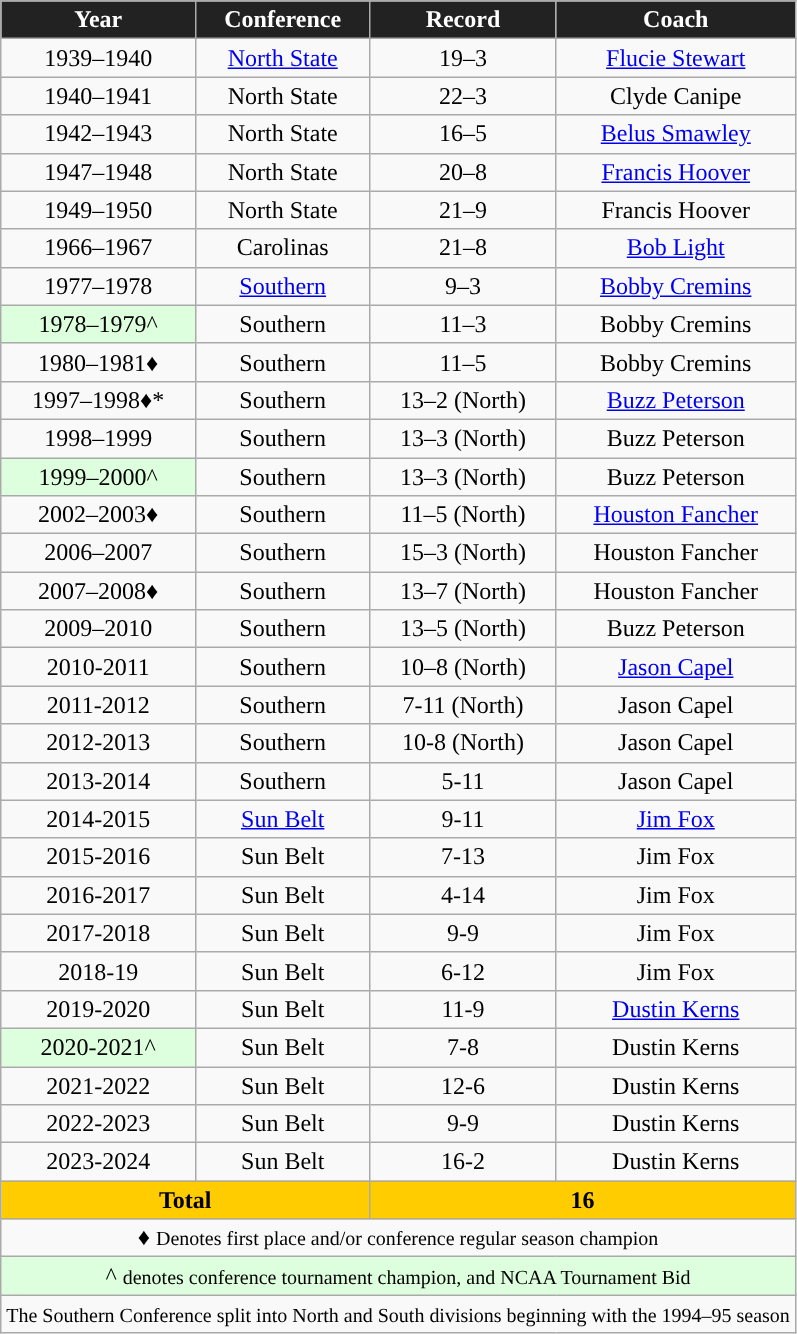<table class="wikitable" style="text-align:center">
<tr>
<th style="background:#222222; color:white;">Year</th>
<th style="background:#222222; color:white;">Conference</th>
<th style="background:#222222; color:white;">Record</th>
<th style="background:#222222; color:white;">Coach</th>
</tr>
<tr align="center">
<td>1939–1940</td>
<td><a href='#'>North State</a></td>
<td>19–3</td>
<td><a href='#'>Flucie Stewart</a></td>
</tr>
<tr align="center">
<td>1940–1941</td>
<td>North State</td>
<td>22–3</td>
<td>Clyde Canipe</td>
</tr>
<tr align="center">
<td>1942–1943</td>
<td>North State</td>
<td>16–5</td>
<td><a href='#'>Belus Smawley</a></td>
</tr>
<tr align="center">
<td>1947–1948</td>
<td>North State</td>
<td>20–8</td>
<td><a href='#'>Francis Hoover</a></td>
</tr>
<tr align="center">
<td>1949–1950</td>
<td>North State</td>
<td>21–9</td>
<td>Francis Hoover</td>
</tr>
<tr align="center">
<td>1966–1967</td>
<td>Carolinas</td>
<td>21–8</td>
<td><a href='#'>Bob Light</a></td>
</tr>
<tr align="center">
<td>1977–1978</td>
<td><a href='#'>Southern</a></td>
<td>9–3</td>
<td><a href='#'>Bobby Cremins</a></td>
</tr>
<tr align="center">
<td style="background: #ddffdd">1978–1979^</td>
<td>Southern</td>
<td>11–3</td>
<td>Bobby Cremins</td>
</tr>
<tr align="center">
<td>1980–1981♦</td>
<td>Southern</td>
<td>11–5</td>
<td>Bobby Cremins</td>
</tr>
<tr align="center">
<td>1997–1998♦*</td>
<td>Southern</td>
<td>13–2 (North)</td>
<td><a href='#'>Buzz Peterson</a></td>
</tr>
<tr align="center">
<td>1998–1999</td>
<td>Southern</td>
<td>13–3 (North)</td>
<td>Buzz Peterson</td>
</tr>
<tr align="center">
<td style="background: #ddffdd">1999–2000^</td>
<td>Southern</td>
<td>13–3 (North)</td>
<td>Buzz Peterson</td>
</tr>
<tr align="center">
<td>2002–2003♦</td>
<td>Southern</td>
<td>11–5 (North)</td>
<td><a href='#'>Houston Fancher</a></td>
</tr>
<tr align="center">
<td>2006–2007</td>
<td>Southern</td>
<td>15–3 (North)</td>
<td>Houston Fancher</td>
</tr>
<tr align="center">
<td>2007–2008♦</td>
<td>Southern</td>
<td>13–7 (North)</td>
<td>Houston Fancher</td>
</tr>
<tr align="center">
<td>2009–2010</td>
<td>Southern</td>
<td>13–5 (North)</td>
<td>Buzz Peterson</td>
</tr>
<tr align="center">
<td>2010-2011</td>
<td>Southern</td>
<td>10–8 (North)</td>
<td><a href='#'>Jason Capel</a></td>
</tr>
<tr align="center">
<td>2011-2012</td>
<td>Southern</td>
<td>7-11 (North)</td>
<td>Jason Capel</td>
</tr>
<tr align="center">
<td>2012-2013</td>
<td>Southern</td>
<td>10-8 (North)</td>
<td>Jason Capel</td>
</tr>
<tr align="center">
<td>2013-2014</td>
<td>Southern</td>
<td>5-11</td>
<td>Jason Capel</td>
</tr>
<tr align="center">
<td>2014-2015</td>
<td><a href='#'>Sun Belt</a></td>
<td>9-11</td>
<td><a href='#'>Jim Fox</a></td>
</tr>
<tr align="center">
<td>2015-2016</td>
<td>Sun Belt</td>
<td>7-13</td>
<td>Jim Fox</td>
</tr>
<tr align="center">
<td>2016-2017</td>
<td>Sun Belt</td>
<td>4-14</td>
<td>Jim Fox</td>
</tr>
<tr align="center">
<td>2017-2018</td>
<td>Sun Belt</td>
<td>9-9</td>
<td>Jim Fox</td>
</tr>
<tr align="center">
<td>2018-19</td>
<td>Sun Belt</td>
<td>6-12</td>
<td>Jim Fox</td>
</tr>
<tr align="center">
<td>2019-2020</td>
<td>Sun Belt</td>
<td>11-9</td>
<td><a href='#'>Dustin Kerns</a></td>
</tr>
<tr align="center">
<td style="background: #ddffdd">2020-2021^</td>
<td>Sun Belt</td>
<td>7-8</td>
<td>Dustin Kerns</td>
</tr>
<tr align="center">
<td>2021-2022</td>
<td>Sun Belt</td>
<td>12-6</td>
<td>Dustin Kerns</td>
</tr>
<tr align="center">
<td>2022-2023</td>
<td>Sun Belt</td>
<td>9-9</td>
<td>Dustin Kerns</td>
</tr>
<tr align="center">
<td>2023-2024</td>
<td>Sun Belt</td>
<td>16-2</td>
<td>Dustin Kerns</td>
</tr>
<tr align="center">
<td colspan=2 bgcolor="#ffcc00"><strong>Total</strong></td>
<td colspan=2 bgcolor="#ffcc00"><strong>16</strong></td>
</tr>
<tr>
<td colspan="4">♦ <small>Denotes first place and/or conference regular season champion</small></td>
</tr>
<tr>
<td colspan="4" style="background: #ddffdd">^ <small> denotes conference tournament champion, and NCAA Tournament Bid</small></td>
</tr>
<tr>
<td colspan="4"> <small>The Southern Conference split into North and South divisions beginning with the 1994–95 season</small></td>
</tr>
</table>
